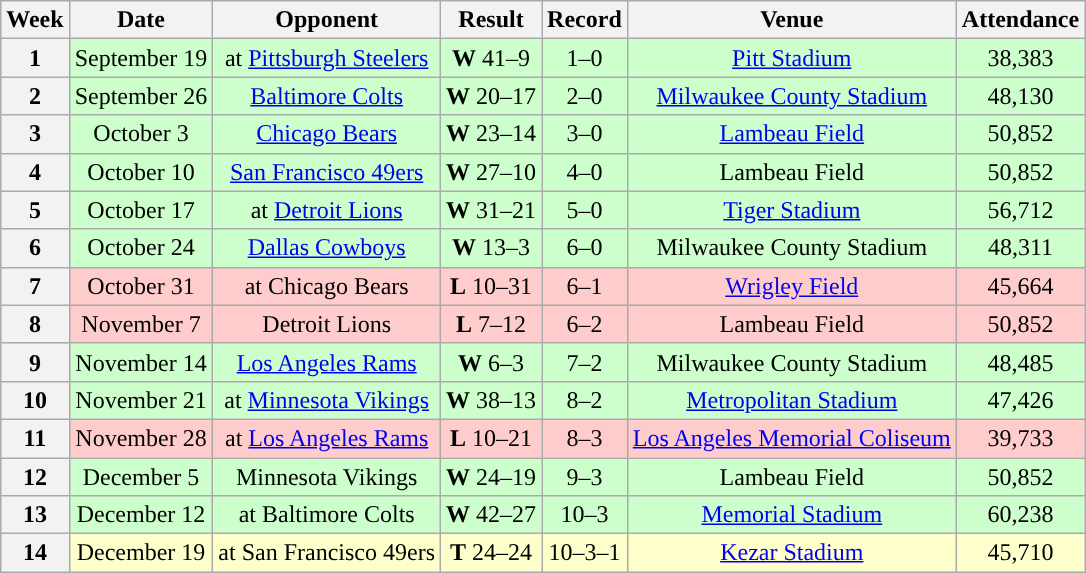<table class="wikitable" style="text-align:center">
<tr>
<th>Week</th>
<th>Date</th>
<th>Opponent</th>
<th>Result</th>
<th>Record</th>
<th>Venue</th>
<th>Attendance</th>
</tr>
<tr style="background:#cfc">
<th>1</th>
<td>September 19</td>
<td>at <a href='#'>Pittsburgh Steelers</a></td>
<td><strong>W</strong> 41–9</td>
<td>1–0</td>
<td><a href='#'>Pitt Stadium</a></td>
<td>38,383</td>
</tr>
<tr style="background:#cfc">
<th>2</th>
<td>September 26</td>
<td><a href='#'>Baltimore Colts</a></td>
<td><strong>W</strong> 20–17</td>
<td>2–0</td>
<td><a href='#'>Milwaukee County Stadium</a></td>
<td>48,130</td>
</tr>
<tr style="background:#cfc">
<th>3</th>
<td>October 3</td>
<td><a href='#'>Chicago Bears</a></td>
<td><strong>W</strong> 23–14</td>
<td>3–0</td>
<td><a href='#'>Lambeau Field</a></td>
<td>50,852</td>
</tr>
<tr style="background:#cfc">
<th>4</th>
<td>October 10</td>
<td><a href='#'>San Francisco 49ers</a></td>
<td><strong>W</strong> 27–10</td>
<td>4–0</td>
<td>Lambeau Field</td>
<td>50,852</td>
</tr>
<tr style="background:#cfc">
<th>5</th>
<td>October 17</td>
<td>at <a href='#'>Detroit Lions</a></td>
<td><strong>W</strong> 31–21</td>
<td>5–0</td>
<td><a href='#'>Tiger Stadium</a></td>
<td>56,712</td>
</tr>
<tr style="background:#cfc">
<th>6</th>
<td>October 24</td>
<td><a href='#'>Dallas Cowboys</a></td>
<td><strong>W</strong> 13–3</td>
<td>6–0</td>
<td>Milwaukee County Stadium</td>
<td>48,311</td>
</tr>
<tr style="background:#fcc">
<th>7</th>
<td>October 31</td>
<td>at Chicago Bears</td>
<td><strong>L</strong> 10–31</td>
<td>6–1</td>
<td><a href='#'>Wrigley Field</a></td>
<td>45,664</td>
</tr>
<tr style="background:#fcc">
<th>8</th>
<td>November 7</td>
<td>Detroit Lions</td>
<td><strong>L</strong> 7–12</td>
<td>6–2</td>
<td>Lambeau Field</td>
<td>50,852</td>
</tr>
<tr style="background:#cfc">
<th>9</th>
<td>November 14</td>
<td><a href='#'>Los Angeles Rams</a></td>
<td><strong>W</strong> 6–3</td>
<td>7–2</td>
<td>Milwaukee County Stadium</td>
<td>48,485</td>
</tr>
<tr style="background:#cfc">
<th>10</th>
<td>November 21</td>
<td>at <a href='#'>Minnesota Vikings</a></td>
<td><strong>W</strong> 38–13</td>
<td>8–2</td>
<td><a href='#'>Metropolitan Stadium</a></td>
<td>47,426</td>
</tr>
<tr style="background:#fcc">
<th>11</th>
<td>November 28</td>
<td>at <a href='#'>Los Angeles Rams</a></td>
<td><strong>L</strong> 10–21</td>
<td>8–3</td>
<td><a href='#'>Los Angeles Memorial Coliseum</a></td>
<td>39,733</td>
</tr>
<tr style="background:#cfc">
<th>12</th>
<td>December 5</td>
<td>Minnesota Vikings</td>
<td><strong>W</strong> 24–19</td>
<td>9–3</td>
<td>Lambeau Field</td>
<td>50,852</td>
</tr>
<tr style="background:#cfc">
<th>13</th>
<td>December 12</td>
<td>at Baltimore Colts</td>
<td><strong>W</strong> 42–27</td>
<td>10–3</td>
<td><a href='#'>Memorial Stadium</a></td>
<td>60,238</td>
</tr>
<tr style="background:#ffc">
<th>14</th>
<td>December 19</td>
<td>at San Francisco 49ers</td>
<td><strong>T</strong> 24–24</td>
<td>10–3–1</td>
<td><a href='#'>Kezar Stadium</a></td>
<td>45,710</td>
</tr>
</table>
